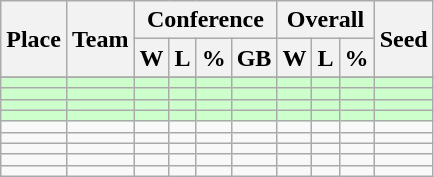<table class=wikitable>
<tr>
<th rowspan ="2">Place</th>
<th rowspan ="2">Team</th>
<th colspan = "4">Conference</th>
<th colspan ="3">Overall</th>
<th rowspan ="2">Seed</th>
</tr>
<tr>
<th>W</th>
<th>L</th>
<th>%</th>
<th>GB</th>
<th>W</th>
<th>L</th>
<th>%</th>
</tr>
<tr>
</tr>
<tr bgcolor=#ccffcc>
<td></td>
<td></td>
<td></td>
<td></td>
<td></td>
<td></td>
<td></td>
<td></td>
<td></td>
<td></td>
</tr>
<tr bgcolor=#ccffcc>
<td></td>
<td></td>
<td></td>
<td></td>
<td></td>
<td></td>
<td></td>
<td></td>
<td></td>
<td></td>
</tr>
<tr bgcolor=#ccffcc>
<td></td>
<td></td>
<td></td>
<td></td>
<td></td>
<td></td>
<td></td>
<td></td>
<td></td>
<td></td>
</tr>
<tr bgcolor=#ccffcc>
<td></td>
<td></td>
<td></td>
<td></td>
<td></td>
<td></td>
<td></td>
<td></td>
<td></td>
<td></td>
</tr>
<tr>
<td></td>
<td></td>
<td></td>
<td></td>
<td></td>
<td></td>
<td></td>
<td></td>
<td></td>
<td></td>
</tr>
<tr>
<td></td>
<td></td>
<td></td>
<td></td>
<td></td>
<td></td>
<td></td>
<td></td>
<td></td>
<td></td>
</tr>
<tr>
<td></td>
<td></td>
<td></td>
<td></td>
<td></td>
<td></td>
<td></td>
<td></td>
<td></td>
<td></td>
</tr>
<tr>
<td></td>
<td></td>
<td></td>
<td></td>
<td></td>
<td></td>
<td></td>
<td></td>
<td></td>
<td></td>
</tr>
<tr>
<td></td>
<td></td>
<td></td>
<td></td>
<td></td>
<td></td>
<td></td>
<td></td>
<td></td>
<td></td>
</tr>
</table>
